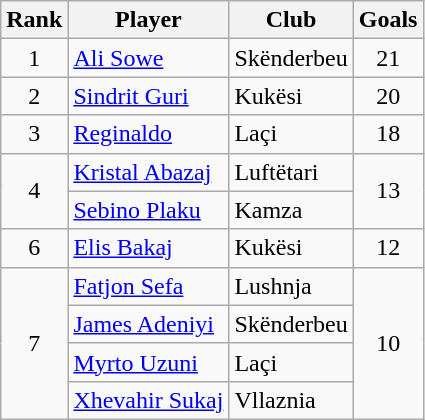<table class="wikitable" style="text-align:center">
<tr>
<th>Rank</th>
<th>Player</th>
<th>Club</th>
<th>Goals</th>
</tr>
<tr>
<td>1</td>
<td align="left"> <a href='#'>Ali Sowe</a></td>
<td align="left">Skënderbeu</td>
<td>21</td>
</tr>
<tr>
<td>2</td>
<td align="left"> <a href='#'>Sindrit Guri</a></td>
<td align="left">Kukësi</td>
<td>20</td>
</tr>
<tr>
<td>3</td>
<td align="left"> <a href='#'>Reginaldo</a></td>
<td align="left">Laçi</td>
<td>18</td>
</tr>
<tr>
<td rowspan="2">4</td>
<td align="left"> <a href='#'>Kristal Abazaj</a></td>
<td align="left">Luftëtari</td>
<td rowspan="2">13</td>
</tr>
<tr>
<td align="left"> <a href='#'>Sebino Plaku</a></td>
<td align="left">Kamza</td>
</tr>
<tr>
<td>6</td>
<td align="left"> <a href='#'>Elis Bakaj</a></td>
<td align="left">Kukësi</td>
<td>12</td>
</tr>
<tr>
<td rowspan="4">7</td>
<td align="left"> <a href='#'>Fatjon Sefa</a></td>
<td align="left">Lushnja</td>
<td rowspan="4">10</td>
</tr>
<tr>
<td align="left"> <a href='#'>James Adeniyi</a></td>
<td align="left">Skënderbeu</td>
</tr>
<tr>
<td align="left"> <a href='#'>Myrto Uzuni</a></td>
<td align="left">Laçi</td>
</tr>
<tr>
<td align="left"> <a href='#'>Xhevahir Sukaj</a></td>
<td align="left">Vllaznia</td>
</tr>
</table>
